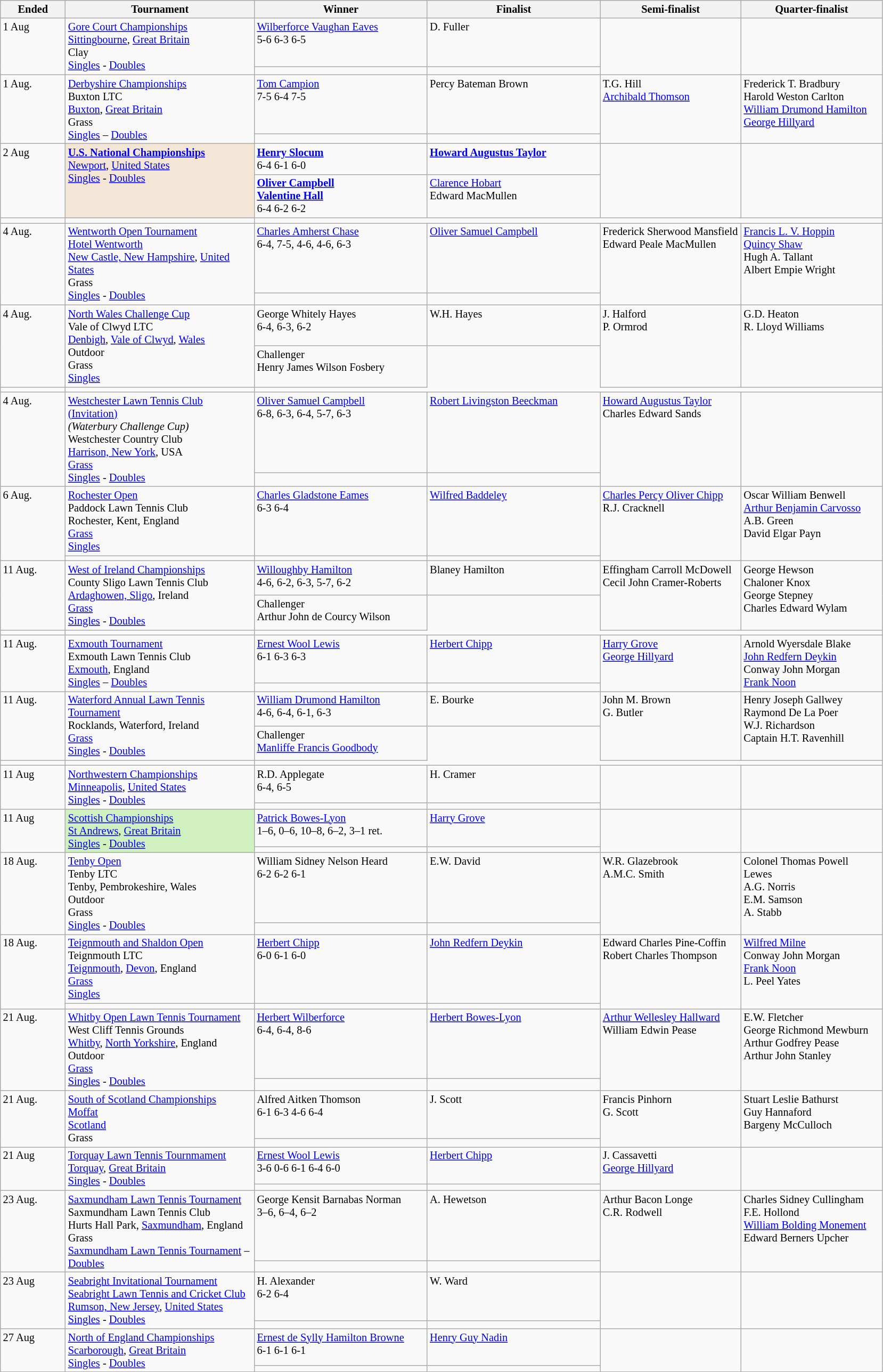<table class="wikitable" style="font-size:85%;">
<tr>
<th width="75">Ended</th>
<th width="230">Tournament</th>
<th width="210">Winner</th>
<th width="210">Finalist</th>
<th width="170">Semi-finalist</th>
<th width="170">Quarter-finalist</th>
</tr>
<tr valign=top>
<td rowspan=2>1 Aug</td>
<td rowspan=2><a href='#'>Gore Court Championships</a><br> <a href='#'>Sittingbourne</a>, <a href='#'>Great Britain</a><br>Clay<br><a href='#'>Singles</a> - <a href='#'>Doubles</a></td>
<td>  <a href='#'>Wilberforce Vaughan Eaves</a><br>5-6 6-3 6-5</td>
<td> D. Fuller</td>
<td rowspan=2></td>
<td rowspan=2></td>
</tr>
<tr valign=top>
<td></td>
<td></td>
</tr>
<tr valign=top>
<td rowspan=2>1 Aug.</td>
<td rowspan=2><a href='#'>Derbyshire Championships</a><br>Buxton LTC<br><a href='#'>Buxton</a>, <a href='#'>Great Britain</a><br>Grass<br><a href='#'>Singles</a> – <a href='#'>Doubles</a></td>
<td> <a href='#'>Tom Campion</a><br>7-5 6-4 7-5</td>
<td> Percy Bateman Brown</td>
<td rowspan=2>  T.G. Hill<br> <a href='#'>Archibald Thomson</a></td>
<td rowspan=2> Frederick T. Bradbury<br>  Harold Weston Carlton<br> <a href='#'>William Drumond Hamilton</a><br> <a href='#'>George Hillyard</a></td>
</tr>
<tr valign=top>
<td></td>
<td></td>
</tr>
<tr valign=top>
<td rowspan=2>2 Aug</td>
<td style="background:#f3e6d7;" rowspan=2><strong><a href='#'>U.S. National Championships</a></strong><br>  <a href='#'>Newport</a>, <a href='#'>United States</a><br><a href='#'>Singles</a> - <a href='#'>Doubles</a></td>
<td>  <strong><a href='#'>Henry Slocum</a></strong><br>6-4 6-1 6-0</td>
<td>  <strong><a href='#'>Howard Augustus Taylor</a></strong></td>
<td rowspan=2></td>
<td rowspan=2></td>
</tr>
<tr valign=top>
<td><strong>  <a href='#'>Oliver Campbell</a><br> <a href='#'>Valentine Hall</a></strong><br>6-4 6-2 6-2</td>
<td> <a href='#'>Clarence Hobart</a><br> Edward MacMullen</td>
</tr>
<tr valign=top>
<td></td>
<td></td>
</tr>
<tr valign=top>
<td rowspan=2>4 Aug.</td>
<td rowspan=2><a href='#'>Wentworth Open Tournament</a> <br><a href='#'>Hotel Wentworth</a><br><a href='#'>New Castle, New Hampshire</a>, <a href='#'>United States</a><br>Grass<br> <a href='#'>Singles</a> - <a href='#'>Doubles</a></td>
<td> <a href='#'>Charles Amherst Chase</a><br>6-4, 7-5, 4-6, 4-6, 6-3</td>
<td>  <a href='#'>Oliver Samuel Campbell</a></td>
<td rowspan=2> Frederick Sherwood Mansfield<br> Edward Peale MacMullen</td>
<td rowspan=2> <a href='#'>Francis L. V. Hoppin</a><br> <a href='#'>Quincy Shaw</a> <br> Hugh A. Tallant<br>  Albert Empie Wright</td>
</tr>
<tr valign=top>
<td></td>
<td></td>
</tr>
<tr valign=top>
<td rowspan=2>4 Aug.</td>
<td rowspan=2><a href='#'>North Wales Challenge Cup</a><br>Vale of Clwyd LTC<br><a href='#'>Denbigh</a>, <a href='#'>Vale of Clwyd</a>, <a href='#'>Wales</a><br>Outdoor<br>Grass<br><a href='#'>Singles</a></td>
<td> George Whitely Hayes<br>6-4, 6-3, 6-2</td>
<td> W.H. Hayes</td>
<td rowspan=2> J. Halford<br> P. Ormrod</td>
<td rowspan=2> G.D. Heaton<br> R. Lloyd Williams<br></td>
</tr>
<tr valign=top>
<td>Challenger<br> Henry James Wilson Fosbery</td>
</tr>
<tr valign=top>
<td></td>
<td></td>
</tr>
<tr valign=top>
<td rowspan=2>4 Aug.</td>
<td rowspan=2><a href='#'>Westchester Lawn Tennis Club (Invitation)</a><br><em>(Waterbury Challenge Cup)</em><br>Westchester Country Club<br><a href='#'>Harrison, New York</a>, USA<br><a href='#'>Grass</a><br><a href='#'>Singles</a> - <a href='#'>Doubles</a></td>
<td> <a href='#'>Oliver Samuel Campbell</a><br>6-8, 6-3, 6-4, 5-7, 6-3</td>
<td> <a href='#'>Robert Livingston Beeckman</a></td>
<td rowspan=2> <a href='#'>Howard Augustus Taylor</a><br> Charles Edward Sands</td>
<td rowspan=2></td>
</tr>
<tr valign=top>
<td></td>
<td></td>
</tr>
<tr valign=top>
<td rowspan=2>6 Aug.</td>
<td><a href='#'>Rochester Open</a><br>Paddock Lawn Tennis Club<br>Rochester, Kent, England<br><a href='#'>Grass</a> <br><a href='#'>Singles</a></td>
<td>  <a href='#'>Charles Gladstone Eames</a><br>6-3 6-4</td>
<td> <a href='#'>Wilfred Baddeley</a></td>
<td rowspan=2> <a href='#'>Charles Percy Oliver Chipp</a><br> R.J. Cracknell</td>
<td rowspan=2> Oscar William Benwell<br> <a href='#'>Arthur Benjamin Carvosso</a><br> A.B. Green<br> David Elgar Payn</td>
</tr>
<tr valign=top>
<td></td>
<td></td>
</tr>
<tr valign=top>
<td rowspan=2>11 Aug.</td>
<td rowspan=2><a href='#'>West of Ireland Championships</a><br>County Sligo Lawn Tennis Club<br><a href='#'>Ardaghowen, Sligo</a>, Ireland<br><a href='#'>Grass</a> <br><a href='#'>Singles</a> - <a href='#'>Doubles</a></td>
<td> <a href='#'>Willoughby Hamilton</a> <br>4-6, 6-2, 6-3, 5-7, 6-2</td>
<td> Blaney Hamilton</td>
<td rowspan=2> Effingham Carroll McDowell<br>  Cecil John Cramer-Roberts</td>
<td rowspan="2"> George Hewson<br> Chaloner Knox <br> George Stepney<br> Charles Edward Wylam</td>
</tr>
<tr valign=top>
<td>Challenger<br>  Arthur John de Courcy Wilson</td>
</tr>
<tr valign=top>
<td></td>
<td></td>
</tr>
<tr valign=top>
<td rowspan=2>11 Aug.</td>
<td rowspan=2><a href='#'>Exmouth Tournament</a><br>Exmouth Lawn Tennis Club<br><a href='#'>Exmouth</a>, England<br><a href='#'>Singles</a> – <a href='#'>Doubles</a></td>
<td> <a href='#'>Ernest Wool Lewis</a><br>6-1 6-3 6-3</td>
<td> <a href='#'>Herbert Chipp</a></td>
<td rowspan=2> <a href='#'>Harry Grove</a><br>  <a href='#'>George Hillyard</a></td>
<td rowspan=2> Arnold Wyersdale Blake<br> <a href='#'>John Redfern Deykin</a><br>  Conway John Morgan<br> <a href='#'>Frank Noon</a></td>
</tr>
<tr valign=top>
<td></td>
<td></td>
</tr>
<tr valign=top>
<td rowspan=2>11 Aug.</td>
<td rowspan=2><a href='#'>Waterford Annual Lawn Tennis Tournament</a><br>Rocklands, Waterford, Ireland<br><a href='#'>Grass</a> <br><a href='#'>Singles</a> - <a href='#'>Doubles</a></td>
<td>  <a href='#'>William Drumond Hamilton</a> <br>4-6, 6-4, 6-1, 6-3</td>
<td> E. Bourke</td>
<td rowspan=2> John M. Brown<br> G. Butler</td>
<td rowspan=2> Henry Joseph Gallwey<br> Raymond De La Poer<br> W.J. Richardson<br> Captain H.T. Ravenhill</td>
</tr>
<tr valign=top>
<td>Challenger<br>  <a href='#'>Manliffe Francis Goodbody</a></td>
</tr>
<tr valign=top>
<td></td>
<td></td>
</tr>
<tr valign=top>
<td rowspan=2>11 Aug</td>
<td rowspan=2><a href='#'>Northwestern Championships</a><br><a href='#'>Minneapolis</a>, <a href='#'>United States</a><br><a href='#'>Singles</a> - <a href='#'>Doubles</a></td>
<td>  R.D. Applegate<br>6-4, 6-5</td>
<td> H. Cramer</td>
<td rowspan=2></td>
<td rowspan=2></td>
</tr>
<tr valign=top>
<td></td>
<td></td>
</tr>
<tr valign=top>
<td rowspan=2>11 Aug</td>
<td style="background:#d0f0c0" rowspan=2><a href='#'>Scottish Championships</a> <br><a href='#'>St Andrews</a>, <a href='#'>Great Britain</a><br><a href='#'>Singles</a> - <a href='#'>Doubles</a></td>
<td> <a href='#'>Patrick Bowes-Lyon</a><br>	1–6, 0–6, 10–8, 6–2, 3–1 ret.</td>
<td>  <a href='#'>Harry Grove</a></td>
<td rowspan=2></td>
<td rowspan=2></td>
</tr>
<tr valign=top>
<td></td>
<td></td>
</tr>
<tr valign=top>
<td rowspan=2>18 Aug.</td>
<td rowspan=2><a href='#'>Tenby Open</a><br>Tenby LTC<br>Tenby, Pembrokeshire, Wales<br>Outdoor<br>Grass<br><a href='#'>Singles</a> - <a href='#'>Doubles</a></td>
<td> William Sidney Nelson Heard<br>6-2 6-2 6-1</td>
<td> E.W. David</td>
<td rowspan=2> W.R. Glazebrook<br> A.M.C. Smith</td>
<td rowspan=2> Colonel Thomas Powell Lewes<br> A.G. Norris<br> E.M. Samson<br> A. Stabb</td>
</tr>
<tr valign=top>
<td></td>
<td></td>
</tr>
<tr valign=top>
<td rowspan=2>18 Aug.</td>
<td><a href='#'>Teignmouth and Shaldon Open</a><br>Teignmouth LTC<br><a href='#'>Teignmouth</a>, <a href='#'>Devon</a>, England<br><a href='#'>Grass</a> <br><a href='#'>Singles</a></td>
<td>  <a href='#'>Herbert Chipp</a><br>6-0 6-1 6-0</td>
<td> <a href='#'>John Redfern Deykin</a></td>
<td rowspan=2> Edward Charles Pine-Coffin<br> Robert Charles Thompson</td>
<td rowspan=2> <a href='#'>Wilfred Milne</a><br> Conway John Morgan<br> <a href='#'>Frank Noon</a><br> L. Peel Yates</td>
</tr>
<tr valign=top>
<td></td>
<td></td>
</tr>
<tr valign=top>
<td rowspan=2>21 Aug.</td>
<td rowspan=2><a href='#'>Whitby Open Lawn Tennis Tournament</a><br>West Cliff Tennis Grounds<br><a href='#'>Whitby</a>, <a href='#'>North Yorkshire</a>, England<br>Outdoor<br><a href='#'>Grass</a><br><a href='#'>Singles</a> - <a href='#'>Doubles</a></td>
<td> <a href='#'>Herbert Wilberforce</a><br>6-4, 6-4, 8-6</td>
<td> <a href='#'>Herbert Bowes-Lyon</a></td>
<td rowspan=2> <a href='#'>Arthur Wellesley Hallward</a><br> William Edwin Pease</td>
<td rowspan=2> E.W. Fletcher<br>  George Richmond Mewburn<br> Arthur Godfrey Pease<br> Arthur John Stanley</td>
</tr>
<tr valign=top>
<td></td>
<td></td>
</tr>
<tr valign=top>
<td rowspan=2>21 Aug.</td>
<td rowspan=2><a href='#'>South of Scotland Championships</a><br><a href='#'>Moffat</a><br> <a href='#'>Scotland</a><br>Grass</td>
<td> Alfred Aitken Thomson<br>6-1 6-3 4-6 6-4</td>
<td> J. Scott</td>
<td rowspan=2> Francis Pinhorn<br> G. Scott</td>
<td rowspan=2> Stuart Leslie Bathurst<br>  Guy Hannaford<br>  Bargeny McCulloch</td>
</tr>
<tr valign=top>
<td></td>
<td></td>
</tr>
<tr valign=top>
<td rowspan=2>21 Aug</td>
<td rowspan=2><a href='#'>Torquay Lawn Tennis Tournmament</a><br><a href='#'>Torquay</a>, <a href='#'>Great Britain</a><br><a href='#'>Singles</a> - <a href='#'>Doubles</a></td>
<td> <a href='#'>Ernest Wool Lewis</a><br>3-6 0-6 6-1 6-4 6-0</td>
<td> <a href='#'>Herbert Chipp</a></td>
<td rowspan=2> J. Cassavetti<br> <a href='#'>George Hillyard</a></td>
<td rowspan=2></td>
</tr>
<tr valign=top>
<td></td>
<td></td>
</tr>
<tr valign=top>
<td rowspan=2>23 Aug.</td>
<td rowspan=2><a href='#'>Saxmundham Lawn Tennis Tournament</a><br>Saxmundham Lawn Tennis Club<br>Hurts Hall Park, <a href='#'>Saxmundham</a>, England<br>Grass<br><a href='#'>Saxmundham Lawn Tennis Tournament</a> – <a href='#'>Doubles</a></td>
<td> George Kensit Barnabas Norman<br>3–6, 6–4, 6–2</td>
<td> A. Hewetson</td>
<td rowspan=2> Arthur Bacon Longe<br> C.R. Rodwell</td>
<td rowspan=2> Charles Sidney Cullingham<br> F.E. Hollond<br> <a href='#'>William Bolding Monement</a><br> Edward Berners Upcher</td>
</tr>
<tr valign=top>
<td></td>
<td></td>
</tr>
<tr valign=top>
<td rowspan=2>23 Aug</td>
<td rowspan=2><a href='#'>Seabright Invitational Tournament</a><br><a href='#'>Seabright Lawn Tennis and Cricket Club</a><br><a href='#'>Rumson, New Jersey</a>, <a href='#'>United States</a><br><a href='#'>Singles</a> - <a href='#'>Doubles</a></td>
<td> H. Alexander<br>6-2 6-4</td>
<td>  W. Ward</td>
<td rowspan=2></td>
<td rowspan=2></td>
</tr>
<tr valign=top>
<td></td>
<td></td>
</tr>
<tr valign=top>
<td rowspan=2>27 Aug</td>
<td rowspan=2><a href='#'>North of England Championships</a><br> <a href='#'>Scarborough</a>, <a href='#'>Great Britain</a><br><a href='#'>Singles</a> - <a href='#'>Doubles</a></td>
<td><a href='#'>Ernest de Sylly Hamilton Browne</a><br>6-1 6-1 6-1</td>
<td> <a href='#'>Henry Guy Nadin</a></td>
<td rowspan=2></td>
<td rowspan=2></td>
</tr>
<tr valign=top>
<td></td>
<td></td>
</tr>
</table>
